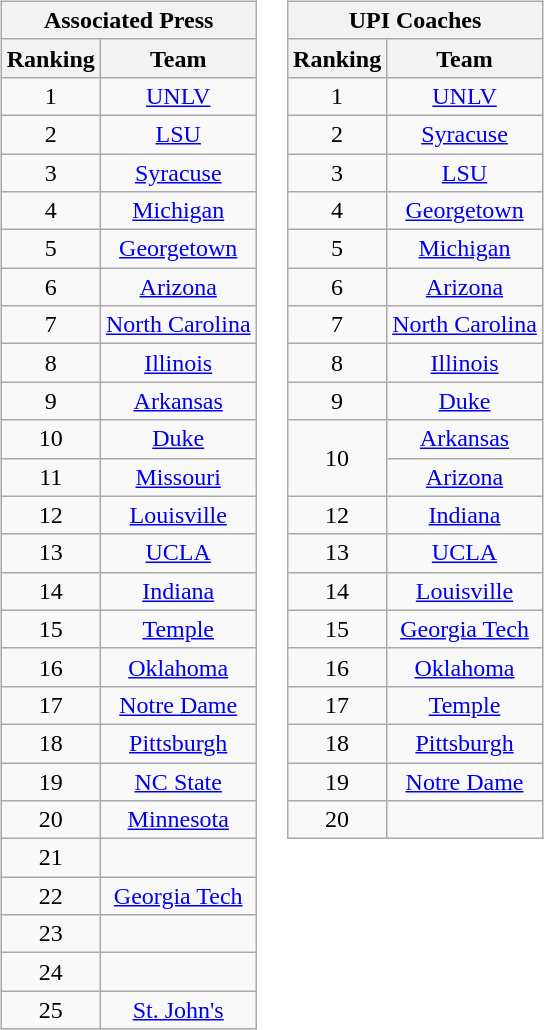<table>
<tr style="vertical-align:top;">
<td><br><table class="wikitable" style="text-align:center;">
<tr>
<th colspan=2><strong>Associated Press</strong></th>
</tr>
<tr>
<th>Ranking</th>
<th>Team</th>
</tr>
<tr>
<td>1</td>
<td><a href='#'>UNLV</a></td>
</tr>
<tr>
<td>2</td>
<td><a href='#'>LSU</a></td>
</tr>
<tr>
<td>3</td>
<td><a href='#'>Syracuse</a></td>
</tr>
<tr>
<td>4</td>
<td><a href='#'>Michigan</a></td>
</tr>
<tr>
<td>5</td>
<td><a href='#'>Georgetown</a></td>
</tr>
<tr>
<td>6</td>
<td><a href='#'>Arizona</a></td>
</tr>
<tr>
<td>7</td>
<td><a href='#'>North Carolina</a></td>
</tr>
<tr>
<td>8</td>
<td><a href='#'>Illinois</a></td>
</tr>
<tr>
<td>9</td>
<td><a href='#'>Arkansas</a></td>
</tr>
<tr>
<td>10</td>
<td><a href='#'>Duke</a></td>
</tr>
<tr>
<td>11</td>
<td><a href='#'>Missouri</a></td>
</tr>
<tr>
<td>12</td>
<td><a href='#'>Louisville</a></td>
</tr>
<tr>
<td>13</td>
<td><a href='#'>UCLA</a></td>
</tr>
<tr>
<td>14</td>
<td><a href='#'>Indiana</a></td>
</tr>
<tr>
<td>15</td>
<td><a href='#'>Temple</a></td>
</tr>
<tr>
<td>16</td>
<td><a href='#'>Oklahoma</a></td>
</tr>
<tr>
<td>17</td>
<td><a href='#'>Notre Dame</a></td>
</tr>
<tr>
<td>18</td>
<td><a href='#'>Pittsburgh</a></td>
</tr>
<tr>
<td>19</td>
<td><a href='#'>NC State</a></td>
</tr>
<tr>
<td>20</td>
<td><a href='#'>Minnesota</a></td>
</tr>
<tr>
<td>21</td>
<td></td>
</tr>
<tr>
<td>22</td>
<td><a href='#'>Georgia Tech</a></td>
</tr>
<tr>
<td>23</td>
<td></td>
</tr>
<tr>
<td>24</td>
<td></td>
</tr>
<tr>
<td>25</td>
<td><a href='#'>St. John's</a></td>
</tr>
</table>
</td>
<td><br><table class="wikitable" style="text-align:center;">
<tr>
<th colspan=2><strong>UPI Coaches</strong></th>
</tr>
<tr>
<th>Ranking</th>
<th>Team</th>
</tr>
<tr>
<td>1</td>
<td><a href='#'>UNLV</a></td>
</tr>
<tr>
<td>2</td>
<td><a href='#'>Syracuse</a></td>
</tr>
<tr>
<td>3</td>
<td><a href='#'>LSU</a></td>
</tr>
<tr>
<td>4</td>
<td><a href='#'>Georgetown</a></td>
</tr>
<tr>
<td>5</td>
<td><a href='#'>Michigan</a></td>
</tr>
<tr>
<td>6</td>
<td><a href='#'>Arizona</a></td>
</tr>
<tr>
<td>7</td>
<td><a href='#'>North Carolina</a></td>
</tr>
<tr>
<td>8</td>
<td><a href='#'>Illinois</a></td>
</tr>
<tr>
<td>9</td>
<td><a href='#'>Duke</a></td>
</tr>
<tr>
<td rowspan=2 valign=middle>10</td>
<td><a href='#'>Arkansas</a></td>
</tr>
<tr>
<td><a href='#'>Arizona</a></td>
</tr>
<tr>
<td>12</td>
<td><a href='#'>Indiana</a></td>
</tr>
<tr>
<td>13</td>
<td><a href='#'>UCLA</a></td>
</tr>
<tr>
<td>14</td>
<td><a href='#'>Louisville</a></td>
</tr>
<tr>
<td>15</td>
<td><a href='#'>Georgia Tech</a></td>
</tr>
<tr>
<td>16</td>
<td><a href='#'>Oklahoma</a></td>
</tr>
<tr>
<td>17</td>
<td><a href='#'>Temple</a></td>
</tr>
<tr>
<td>18</td>
<td><a href='#'>Pittsburgh</a></td>
</tr>
<tr>
<td>19</td>
<td><a href='#'>Notre Dame</a></td>
</tr>
<tr>
<td>20</td>
<td></td>
</tr>
</table>
</td>
</tr>
</table>
